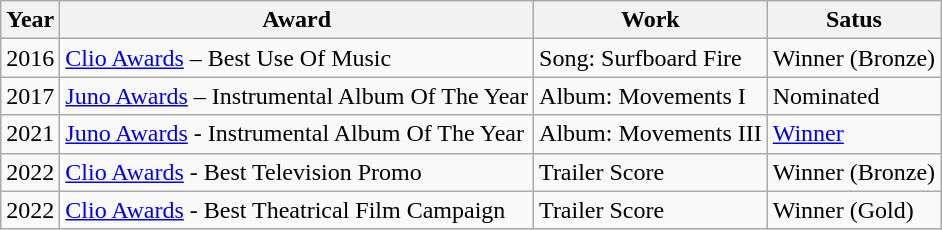<table class="wikitable">
<tr>
<th>Year</th>
<th>Award</th>
<th>Work</th>
<th>Satus</th>
</tr>
<tr>
<td>2016</td>
<td><a href='#'>Clio Awards</a> – Best Use Of Music</td>
<td>Song: Surfboard Fire</td>
<td>Winner (Bronze)</td>
</tr>
<tr>
<td>2017</td>
<td><a href='#'>Juno Awards</a> – Instrumental Album Of The Year</td>
<td>Album: Movements I</td>
<td>Nominated</td>
</tr>
<tr>
<td>2021</td>
<td><a href='#'>Juno Awards</a> - Instrumental Album Of The Year</td>
<td>Album: Movements III</td>
<td><a href='#'>Winner</a></td>
</tr>
<tr>
<td>2022</td>
<td><a href='#'>Clio Awards</a> - Best Television Promo</td>
<td>Trailer Score</td>
<td>Winner (Bronze)</td>
</tr>
<tr>
<td>2022</td>
<td><a href='#'>Clio Awards</a> - Best Theatrical Film Campaign</td>
<td>Trailer Score</td>
<td>Winner (Gold)</td>
</tr>
</table>
